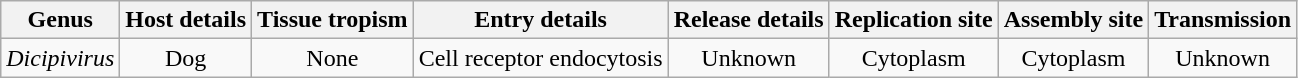<table class="wikitable sortable" style="text-align:center">
<tr>
<th>Genus</th>
<th>Host details</th>
<th>Tissue tropism</th>
<th>Entry details</th>
<th>Release details</th>
<th>Replication site</th>
<th>Assembly site</th>
<th>Transmission</th>
</tr>
<tr>
<td><em>Dicipivirus</em></td>
<td>Dog</td>
<td>None</td>
<td>Cell receptor endocytosis</td>
<td>Unknown</td>
<td>Cytoplasm</td>
<td>Cytoplasm</td>
<td>Unknown</td>
</tr>
</table>
